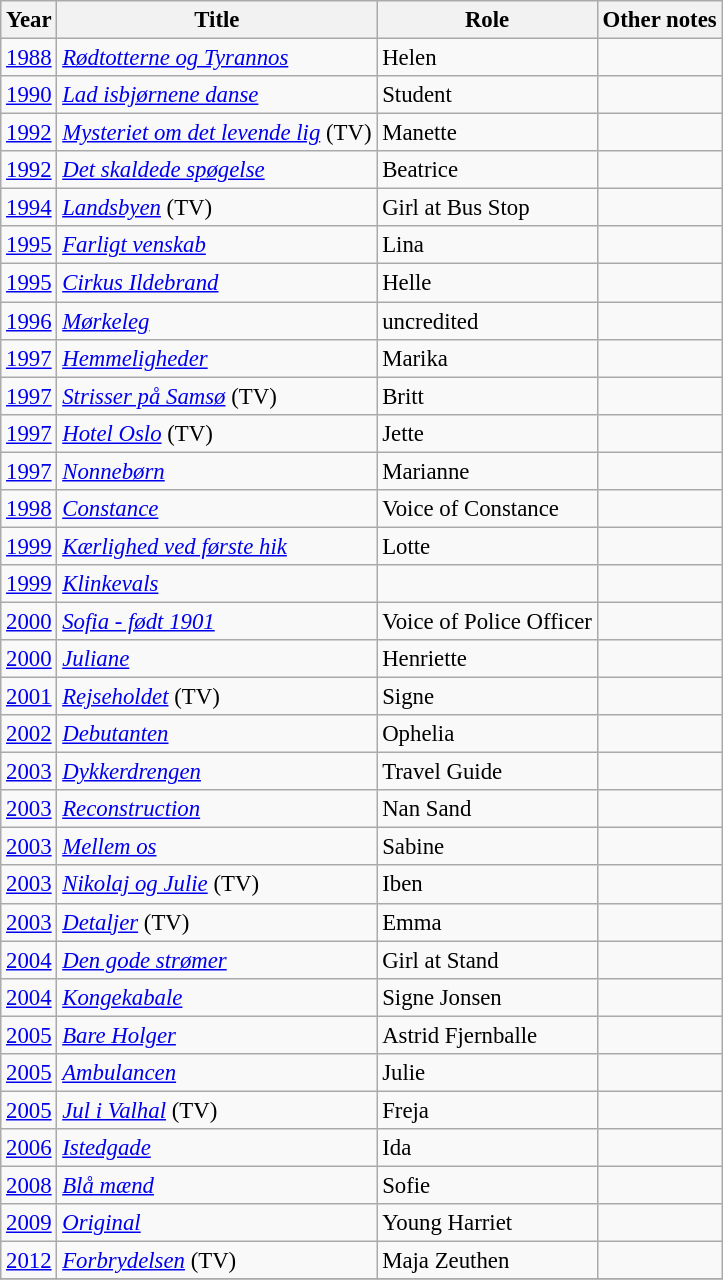<table class="wikitable" style="font-size: 95%;">
<tr>
<th>Year</th>
<th>Title</th>
<th>Role</th>
<th>Other notes</th>
</tr>
<tr>
<td><a href='#'>1988</a></td>
<td><em><a href='#'>Rødtotterne og Tyrannos</a></em></td>
<td>Helen</td>
<td></td>
</tr>
<tr>
<td><a href='#'>1990</a></td>
<td><em><a href='#'>Lad isbjørnene danse</a></em></td>
<td>Student</td>
<td></td>
</tr>
<tr>
<td><a href='#'>1992</a></td>
<td><em><a href='#'>Mysteriet om det levende lig</a></em> (TV)</td>
<td>Manette</td>
<td></td>
</tr>
<tr>
<td><a href='#'>1992</a></td>
<td><em><a href='#'>Det skaldede spøgelse</a></em></td>
<td>Beatrice</td>
<td></td>
</tr>
<tr>
<td><a href='#'>1994</a></td>
<td><em><a href='#'>Landsbyen</a></em> (TV)</td>
<td>Girl at Bus Stop</td>
<td></td>
</tr>
<tr>
<td><a href='#'>1995</a></td>
<td><em><a href='#'>Farligt venskab</a></em></td>
<td>Lina</td>
<td></td>
</tr>
<tr>
<td><a href='#'>1995</a></td>
<td><em><a href='#'>Cirkus Ildebrand</a></em></td>
<td>Helle</td>
<td></td>
</tr>
<tr>
<td><a href='#'>1996</a></td>
<td><em><a href='#'>Mørkeleg</a></em></td>
<td>uncredited</td>
<td></td>
</tr>
<tr>
<td><a href='#'>1997</a></td>
<td><em><a href='#'>Hemmeligheder</a></em></td>
<td>Marika</td>
<td></td>
</tr>
<tr>
<td><a href='#'>1997</a></td>
<td><em><a href='#'>Strisser på Samsø</a></em> (TV)</td>
<td>Britt</td>
<td></td>
</tr>
<tr>
<td><a href='#'>1997</a></td>
<td><em><a href='#'>Hotel Oslo</a></em> (TV)</td>
<td>Jette</td>
<td></td>
</tr>
<tr>
<td><a href='#'>1997</a></td>
<td><em><a href='#'>Nonnebørn</a></em></td>
<td>Marianne</td>
<td></td>
</tr>
<tr>
<td><a href='#'>1998</a></td>
<td><em><a href='#'>Constance</a></em></td>
<td>Voice of Constance</td>
<td></td>
</tr>
<tr>
<td><a href='#'>1999</a></td>
<td><em><a href='#'>Kærlighed ved første hik</a></em></td>
<td>Lotte</td>
<td></td>
</tr>
<tr>
<td><a href='#'>1999</a></td>
<td><em><a href='#'>Klinkevals</a></em></td>
<td></td>
<td></td>
</tr>
<tr>
<td><a href='#'>2000</a></td>
<td><em><a href='#'>Sofia - født 1901</a></em></td>
<td>Voice of Police Officer</td>
<td></td>
</tr>
<tr>
<td><a href='#'>2000</a></td>
<td><em><a href='#'>Juliane</a></em></td>
<td>Henriette</td>
<td></td>
</tr>
<tr>
<td><a href='#'>2001</a></td>
<td><em><a href='#'>Rejseholdet</a></em> (TV)</td>
<td>Signe</td>
<td></td>
</tr>
<tr>
<td><a href='#'>2002</a></td>
<td><em><a href='#'>Debutanten</a></em></td>
<td>Ophelia</td>
<td></td>
</tr>
<tr>
<td><a href='#'>2003</a></td>
<td><em><a href='#'>Dykkerdrengen</a></em></td>
<td>Travel Guide</td>
<td></td>
</tr>
<tr>
<td><a href='#'>2003</a></td>
<td><em><a href='#'>Reconstruction</a></em></td>
<td>Nan Sand</td>
<td></td>
</tr>
<tr>
<td><a href='#'>2003</a></td>
<td><em><a href='#'>Mellem os</a></em></td>
<td>Sabine</td>
<td></td>
</tr>
<tr>
<td><a href='#'>2003</a></td>
<td><em><a href='#'>Nikolaj og Julie</a></em> (TV)</td>
<td>Iben</td>
<td></td>
</tr>
<tr>
<td><a href='#'>2003</a></td>
<td><em><a href='#'>Detaljer</a></em> (TV)</td>
<td>Emma</td>
<td></td>
</tr>
<tr>
<td><a href='#'>2004</a></td>
<td><em><a href='#'>Den gode strømer</a></em></td>
<td>Girl at Stand</td>
<td></td>
</tr>
<tr>
<td><a href='#'>2004</a></td>
<td><em><a href='#'>Kongekabale</a></em></td>
<td>Signe Jonsen</td>
<td></td>
</tr>
<tr>
<td><a href='#'>2005</a></td>
<td><em><a href='#'>Bare Holger</a></em></td>
<td>Astrid Fjernballe</td>
<td></td>
</tr>
<tr>
<td><a href='#'>2005</a></td>
<td><em><a href='#'>Ambulancen</a></em></td>
<td>Julie</td>
<td></td>
</tr>
<tr>
<td><a href='#'>2005</a></td>
<td><em><a href='#'>Jul i Valhal</a></em> (TV)</td>
<td>Freja</td>
<td></td>
</tr>
<tr>
<td><a href='#'>2006</a></td>
<td><em><a href='#'>Istedgade</a></em></td>
<td>Ida</td>
<td></td>
</tr>
<tr>
<td><a href='#'>2008</a></td>
<td><em><a href='#'>Blå mænd</a></em></td>
<td>Sofie</td>
<td></td>
</tr>
<tr>
<td><a href='#'>2009</a></td>
<td><em><a href='#'>Original</a></em></td>
<td>Young Harriet</td>
<td></td>
</tr>
<tr>
<td><a href='#'>2012</a></td>
<td><em><a href='#'>Forbrydelsen</a></em> (TV)</td>
<td>Maja Zeuthen</td>
<td></td>
</tr>
<tr>
</tr>
</table>
